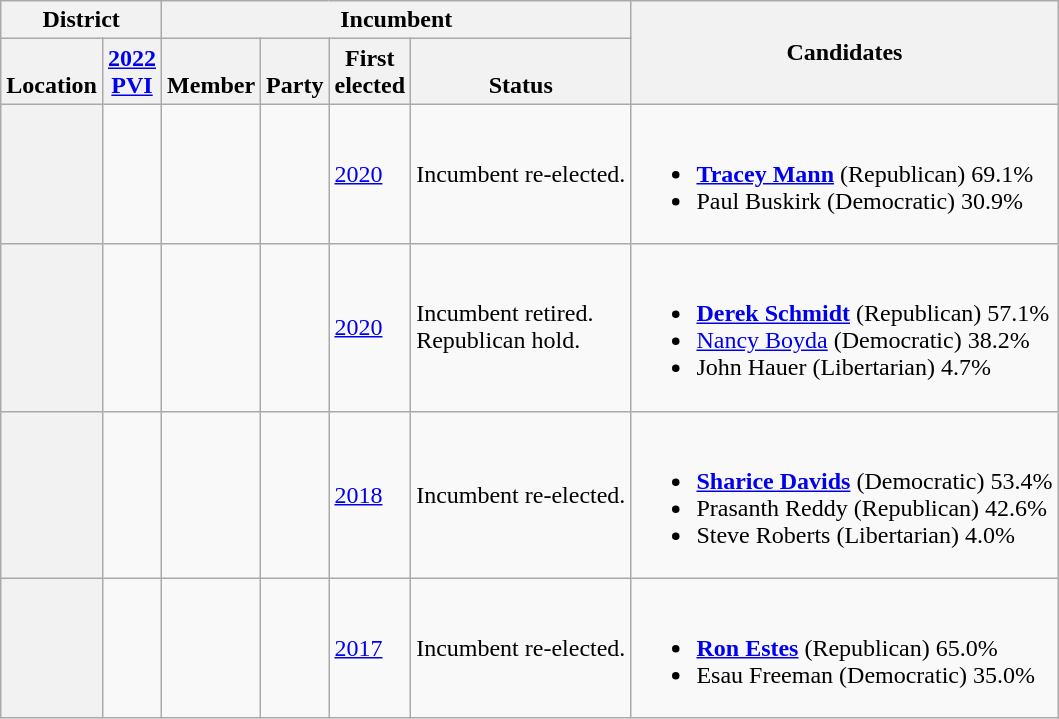<table class="wikitable sortable">
<tr>
<th colspan=2>District</th>
<th colspan=4>Incumbent</th>
<th rowspan=2 class="unsortable">Candidates</th>
</tr>
<tr valign=bottom>
<th>Location</th>
<th><a href='#'>2022<br>PVI</a></th>
<th>Member</th>
<th>Party</th>
<th>First<br>elected</th>
<th>Status</th>
</tr>
<tr>
<th></th>
<td></td>
<td></td>
<td></td>
<td><a href='#'>2020</a></td>
<td>Incumbent re-elected.</td>
<td nowrap><br><ul><li> <strong><a href='#'>Tracey Mann</a></strong> (Republican) 69.1%</li><li>Paul Buskirk (Democratic) 30.9%</li></ul></td>
</tr>
<tr>
<th></th>
<td></td>
<td></td>
<td></td>
<td><a href='#'>2020</a></td>
<td>Incumbent retired.<br>Republican hold.</td>
<td nowrap><br><ul><li> <strong><a href='#'>Derek Schmidt</a></strong> (Republican) 57.1%</li><li><a href='#'>Nancy Boyda</a> (Democratic) 38.2%</li><li>John Hauer (Libertarian) 4.7%</li></ul></td>
</tr>
<tr>
<th></th>
<td></td>
<td></td>
<td></td>
<td><a href='#'>2018</a></td>
<td>Incumbent re-elected.</td>
<td nowrap><br><ul><li> <strong><a href='#'>Sharice Davids</a></strong> (Democratic) 53.4%</li><li>Prasanth Reddy (Republican) 42.6%</li><li>Steve Roberts (Libertarian) 4.0%</li></ul></td>
</tr>
<tr>
<th></th>
<td></td>
<td></td>
<td></td>
<td><a href='#'>2017 </a></td>
<td>Incumbent re-elected.</td>
<td nowrap><br><ul><li> <strong><a href='#'>Ron Estes</a></strong> (Republican) 65.0%</li><li>Esau Freeman (Democratic) 35.0%</li></ul></td>
</tr>
</table>
